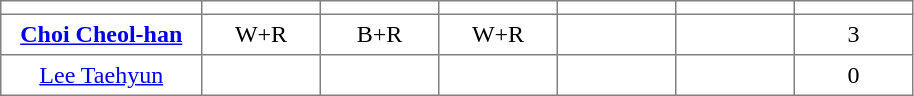<table class="toccolours" border="1" cellpadding="4" cellspacing="0" style="border-collapse: collapse; margin:0;">
<tr>
<th width=125></th>
<th width=70></th>
<th width=70></th>
<th width=70></th>
<th width=70></th>
<th width=70></th>
<th width=70></th>
</tr>
<tr align=center>
<td><strong><a href='#'>Choi Cheol-han</a></strong></td>
<td>W+R</td>
<td>B+R</td>
<td>W+R</td>
<td></td>
<td></td>
<td>3</td>
</tr>
<tr align=center>
<td><a href='#'>Lee Taehyun</a></td>
<td></td>
<td></td>
<td></td>
<td></td>
<td></td>
<td>0</td>
</tr>
</table>
